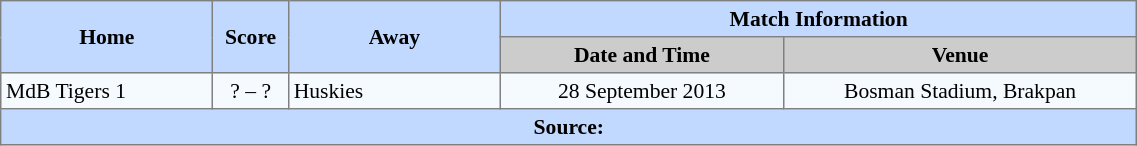<table border=1 style="border-collapse:collapse; font-size:90%; text-align:center;" cellpadding=3 cellspacing=0 width=60%>
<tr bgcolor=#C1D8FF>
<th rowspan=2 width=15%>Home</th>
<th rowspan=2 width=5%>Score</th>
<th rowspan=2 width=15%>Away</th>
<th colspan=6>Match Information</th>
</tr>
<tr bgcolor=#CCCCCC>
<th width=20%>Date and Time</th>
<th width=25%>Venue</th>
</tr>
<tr bgcolor=#F5FAFF>
<td align=left>MdB Tigers 1</td>
<td>? – ?</td>
<td align=left>Huskies</td>
<td>28 September 2013</td>
<td>Bosman Stadium, Brakpan</td>
</tr>
<tr bgcolor=#C1D8FF>
<th colspan=12>Source:</th>
</tr>
</table>
